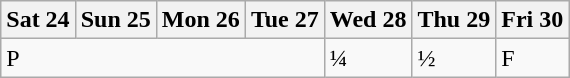<table class="wikitable olympic-schedule table-tennis">
<tr>
<th>Sat 24</th>
<th colspan=2>Sun 25</th>
<th>Mon 26</th>
<th>Tue 27</th>
<th>Wed 28</th>
<th colspan=2>Thu 29</th>
<th>Fri 30</th>
</tr>
<tr>
<td colspan=5 class="prelims">P</td>
<td class="quarterfinals">¼</td>
<td colspan=2 class="semifinals">½</td>
<td class="final">F</td>
</tr>
</table>
